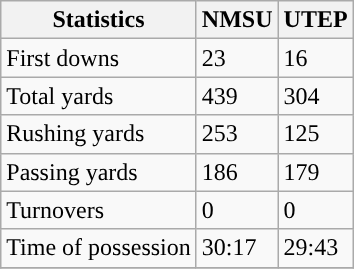<table class="wikitable" style="float: left;">
<tr>
<th>Statistics</th>
<th>NMSU</th>
<th>UTEP</th>
</tr>
<tr>
<td>First downs</td>
<td>23</td>
<td>16</td>
</tr>
<tr>
<td>Total yards</td>
<td>439</td>
<td>304</td>
</tr>
<tr>
<td>Rushing yards</td>
<td>253</td>
<td>125</td>
</tr>
<tr>
<td>Passing yards</td>
<td>186</td>
<td>179</td>
</tr>
<tr>
<td>Turnovers</td>
<td>0</td>
<td>0</td>
</tr>
<tr>
<td>Time of possession</td>
<td>30:17</td>
<td>29:43</td>
</tr>
<tr>
</tr>
</table>
